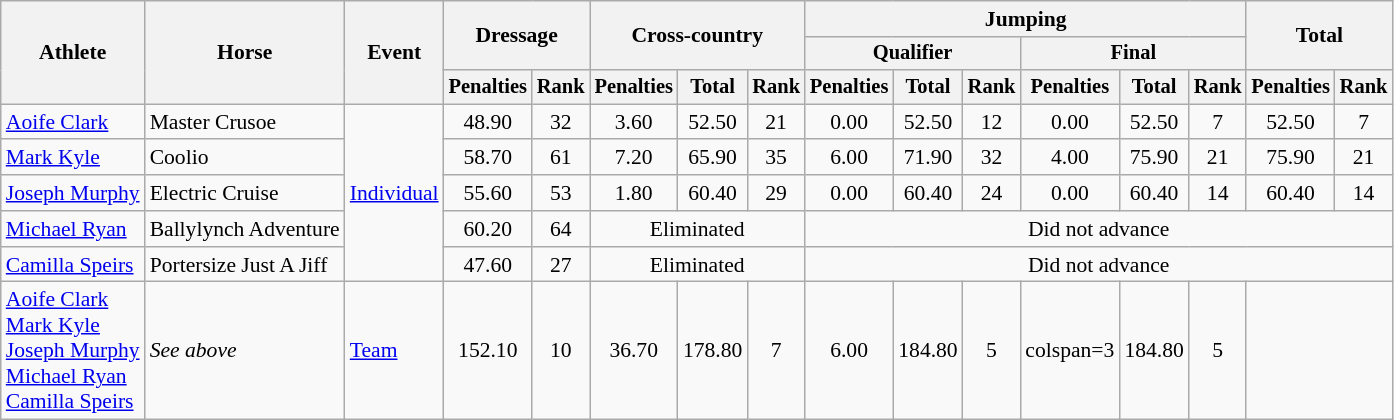<table class=wikitable style="font-size:90%;">
<tr>
<th rowspan="3">Athlete</th>
<th rowspan="3">Horse</th>
<th rowspan="3">Event</th>
<th colspan="2" rowspan="2">Dressage</th>
<th colspan="3" rowspan="2">Cross-country</th>
<th colspan="6">Jumping</th>
<th colspan="2" rowspan="2">Total</th>
</tr>
<tr style="font-size:95%">
<th colspan="3">Qualifier</th>
<th colspan="3">Final</th>
</tr>
<tr style="font-size:95%">
<th>Penalties</th>
<th>Rank</th>
<th>Penalties</th>
<th>Total</th>
<th>Rank</th>
<th>Penalties</th>
<th>Total</th>
<th>Rank</th>
<th>Penalties</th>
<th>Total</th>
<th>Rank</th>
<th>Penalties</th>
<th>Rank</th>
</tr>
<tr align=center>
<td align=left><a href='#'>Aoife Clark</a></td>
<td align=left>Master Crusoe</td>
<td align=left rowspan=5><a href='#'>Individual</a></td>
<td>48.90</td>
<td>32</td>
<td>3.60</td>
<td>52.50</td>
<td>21</td>
<td>0.00</td>
<td>52.50</td>
<td>12</td>
<td>0.00</td>
<td>52.50</td>
<td>7</td>
<td>52.50</td>
<td>7</td>
</tr>
<tr align=center>
<td align=left><a href='#'>Mark Kyle</a></td>
<td align=left>Coolio</td>
<td>58.70</td>
<td>61</td>
<td>7.20</td>
<td>65.90</td>
<td>35</td>
<td>6.00</td>
<td>71.90</td>
<td>32</td>
<td>4.00</td>
<td>75.90</td>
<td>21</td>
<td>75.90</td>
<td>21</td>
</tr>
<tr align=center>
<td align=left><a href='#'>Joseph Murphy</a></td>
<td align=left>Electric Cruise</td>
<td>55.60</td>
<td>53</td>
<td>1.80</td>
<td>60.40</td>
<td>29</td>
<td>0.00</td>
<td>60.40</td>
<td>24</td>
<td>0.00</td>
<td>60.40</td>
<td>14</td>
<td>60.40</td>
<td>14</td>
</tr>
<tr align=center>
<td align=left><a href='#'>Michael Ryan</a></td>
<td align=left>Ballylynch Adventure</td>
<td>60.20</td>
<td>64</td>
<td colspan=3>Eliminated</td>
<td colspan=8>Did not advance</td>
</tr>
<tr align=center>
<td align=left><a href='#'>Camilla Speirs</a></td>
<td align=left>Portersize Just A Jiff</td>
<td>47.60</td>
<td>27</td>
<td colspan=3>Eliminated</td>
<td colspan=8>Did not advance</td>
</tr>
<tr align=center>
<td align=left><a href='#'>Aoife Clark</a><br><a href='#'>Mark Kyle</a><br><a href='#'>Joseph Murphy</a><br><a href='#'>Michael Ryan</a><br><a href='#'>Camilla Speirs</a></td>
<td align=left><em>See above</em></td>
<td align=left><a href='#'>Team</a></td>
<td>152.10</td>
<td>10</td>
<td>36.70</td>
<td>178.80</td>
<td>7</td>
<td>6.00</td>
<td>184.80</td>
<td>5</td>
<td>colspan=3 </td>
<td>184.80</td>
<td>5</td>
</tr>
</table>
